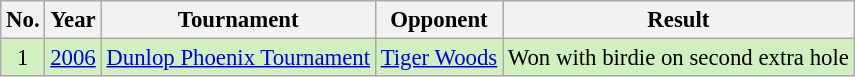<table class="wikitable" style="font-size:95%;">
<tr>
<th>No.</th>
<th>Year</th>
<th>Tournament</th>
<th>Opponent</th>
<th>Result</th>
</tr>
<tr style="background:#D0F0C0;">
<td align=center>1</td>
<td><a href='#'>2006</a></td>
<td><a href='#'>Dunlop Phoenix Tournament</a></td>
<td> <a href='#'>Tiger Woods</a></td>
<td>Won with birdie on second extra hole</td>
</tr>
</table>
